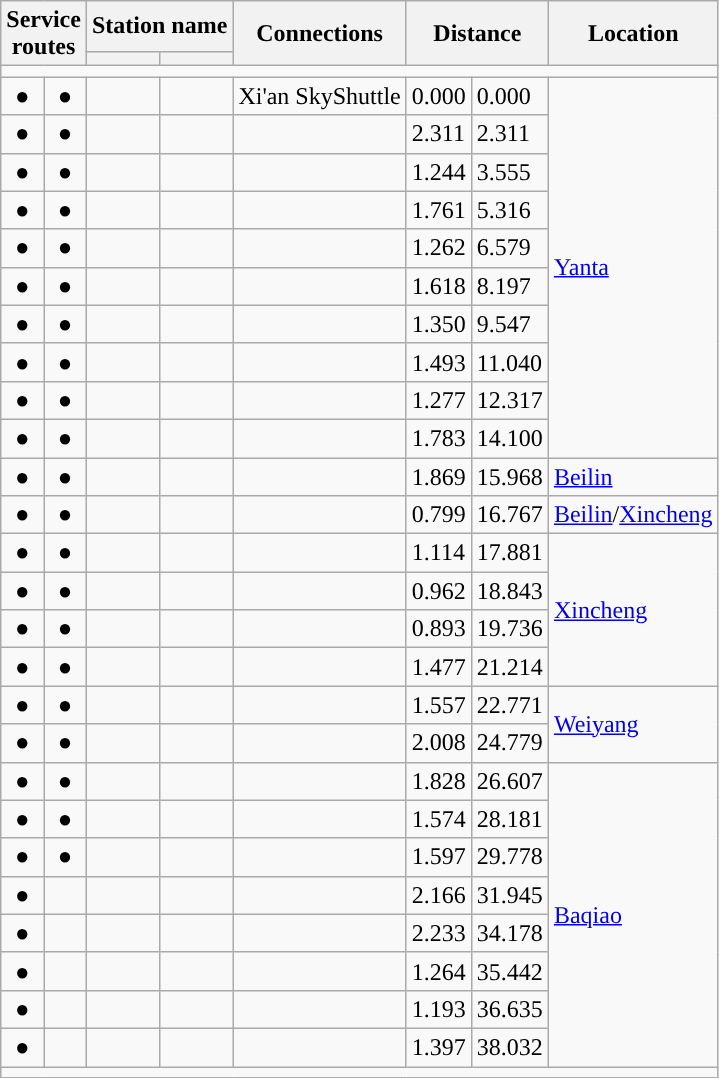<table class="wikitable">
<tr>
<th rowspan="2" colspan="2">Service<br>routes</th>
<th colspan="2">Station name</th>
<th rowspan="2">Connections</th>
<th colspan="2" rowspan="2">Distance<br></th>
<th rowspan="2">Location</th>
</tr>
<tr>
<th></th>
<th></th>
</tr>
<tr style="background:#">
<td colspan = "8"></td>
</tr>
<tr>
<td align="center">●</td>
<td align="center">●</td>
<td></td>
<td></td>
<td> Xi'an SkyShuttle</td>
<td>0.000</td>
<td>0.000</td>
<td rowspan="10"><a href='#'>Yanta</a></td>
</tr>
<tr>
<td align="center">●</td>
<td align="center">●</td>
<td></td>
<td></td>
<td></td>
<td>2.311</td>
<td>2.311</td>
</tr>
<tr>
<td align="center">●</td>
<td align="center">●</td>
<td></td>
<td></td>
<td></td>
<td>1.244</td>
<td>3.555</td>
</tr>
<tr>
<td align="center">●</td>
<td align="center">●</td>
<td></td>
<td></td>
<td></td>
<td>1.761</td>
<td>5.316</td>
</tr>
<tr>
<td align="center">●</td>
<td align="center">●</td>
<td></td>
<td></td>
<td></td>
<td>1.262</td>
<td>6.579</td>
</tr>
<tr>
<td align="center">●</td>
<td align="center">●</td>
<td></td>
<td></td>
<td></td>
<td>1.618</td>
<td>8.197</td>
</tr>
<tr>
<td align="center">●</td>
<td align="center">●</td>
<td></td>
<td></td>
<td></td>
<td>1.350</td>
<td>9.547</td>
</tr>
<tr>
<td align="center">●</td>
<td align="center">●</td>
<td></td>
<td></td>
<td></td>
<td>1.493</td>
<td>11.040</td>
</tr>
<tr>
<td align="center">●</td>
<td align="center">●</td>
<td></td>
<td></td>
<td></td>
<td>1.277</td>
<td>12.317</td>
</tr>
<tr>
<td align="center">●</td>
<td align="center">●</td>
<td></td>
<td></td>
<td></td>
<td>1.783</td>
<td>14.100</td>
</tr>
<tr>
<td align="center">●</td>
<td align="center">●</td>
<td></td>
<td></td>
<td></td>
<td>1.869</td>
<td>15.968</td>
<td><a href='#'>Beilin</a></td>
</tr>
<tr>
<td align="center">●</td>
<td align="center">●</td>
<td></td>
<td></td>
<td></td>
<td>0.799</td>
<td>16.767</td>
<td><a href='#'>Beilin</a>/<a href='#'>Xincheng</a></td>
</tr>
<tr>
<td align="center">●</td>
<td align="center">●</td>
<td></td>
<td></td>
<td></td>
<td>1.114</td>
<td>17.881</td>
<td rowspan="4"><a href='#'>Xincheng</a></td>
</tr>
<tr>
<td align="center">●</td>
<td align="center">●</td>
<td></td>
<td></td>
<td></td>
<td>0.962</td>
<td>18.843</td>
</tr>
<tr>
<td align="center">●</td>
<td align="center">●</td>
<td></td>
<td></td>
<td></td>
<td>0.893</td>
<td>19.736</td>
</tr>
<tr>
<td align="center">●</td>
<td align="center">●</td>
<td></td>
<td></td>
<td></td>
<td>1.477</td>
<td>21.214</td>
</tr>
<tr>
<td align="center">●</td>
<td align="center">●</td>
<td></td>
<td></td>
<td></td>
<td>1.557</td>
<td>22.771</td>
<td rowspan="2"><a href='#'>Weiyang</a></td>
</tr>
<tr>
<td align="center">●</td>
<td align="center">●</td>
<td></td>
<td></td>
<td></td>
<td>2.008</td>
<td>24.779</td>
</tr>
<tr>
<td align="center">●</td>
<td align="center">●</td>
<td></td>
<td></td>
<td></td>
<td>1.828</td>
<td>26.607</td>
<td rowspan="8"><a href='#'>Baqiao</a></td>
</tr>
<tr>
<td align="center">●</td>
<td align="center">●</td>
<td></td>
<td></td>
<td></td>
<td>1.574</td>
<td>28.181</td>
</tr>
<tr>
<td align="center">●</td>
<td align="center">●</td>
<td></td>
<td></td>
<td></td>
<td>1.597</td>
<td>29.778</td>
</tr>
<tr>
<td align="center">●</td>
<td align="center"></td>
<td></td>
<td></td>
<td></td>
<td>2.166</td>
<td>31.945</td>
</tr>
<tr>
<td align="center">●</td>
<td align="center"></td>
<td></td>
<td></td>
<td></td>
<td>2.233</td>
<td>34.178</td>
</tr>
<tr>
<td align="center">●</td>
<td align="center"></td>
<td></td>
<td></td>
<td></td>
<td>1.264</td>
<td>35.442</td>
</tr>
<tr>
<td align="center">●</td>
<td align="center"></td>
<td></td>
<td></td>
<td></td>
<td>1.193</td>
<td>36.635</td>
</tr>
<tr>
<td align="center">●</td>
<td align="center"></td>
<td></td>
<td></td>
<td></td>
<td>1.397</td>
<td>38.032</td>
</tr>
<tr style="background:#">
<td colspan = "8"></td>
</tr>
</table>
